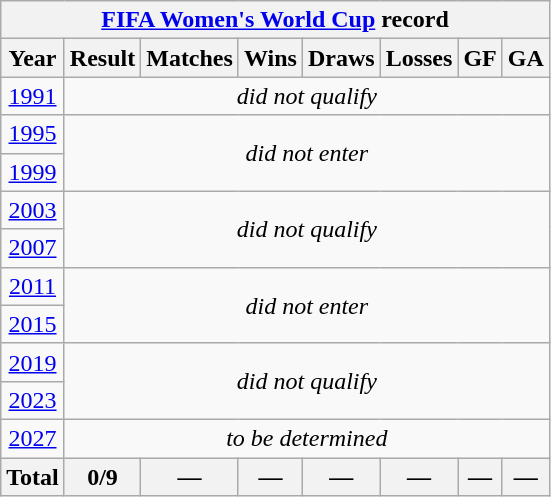<table class="wikitable" style="text-align: center;">
<tr>
<th colspan="8"><a href='#'>FIFA Women's World Cup</a> record</th>
</tr>
<tr>
<th>Year</th>
<th>Result</th>
<th>Matches</th>
<th>Wins</th>
<th>Draws</th>
<th>Losses</th>
<th>GF</th>
<th>GA</th>
</tr>
<tr>
<td> <a href='#'>1991</a></td>
<td colspan=8><em>did not qualify</em></td>
</tr>
<tr>
<td> <a href='#'>1995</a></td>
<td rowspan=2 colspan=8><em>did not enter</em></td>
</tr>
<tr>
<td> <a href='#'>1999</a></td>
</tr>
<tr>
<td> <a href='#'>2003</a></td>
<td rowspan=2 colspan=8><em>did not qualify</em></td>
</tr>
<tr>
<td> <a href='#'>2007</a></td>
</tr>
<tr>
<td> <a href='#'>2011</a></td>
<td rowspan=2 colspan=8><em>did not enter</em></td>
</tr>
<tr>
<td> <a href='#'>2015</a></td>
</tr>
<tr>
<td> <a href='#'>2019</a></td>
<td rowspan=2 colspan=8><em>did not qualify</em></td>
</tr>
<tr>
<td> <a href='#'>2023</a></td>
</tr>
<tr>
<td> <a href='#'>2027</a></td>
<td colspan=8><em>to be determined</em></td>
</tr>
<tr>
<th><strong>Total</strong></th>
<th>0/9</th>
<th>—</th>
<th>—</th>
<th>—</th>
<th>—</th>
<th>—</th>
<th>—</th>
</tr>
</table>
